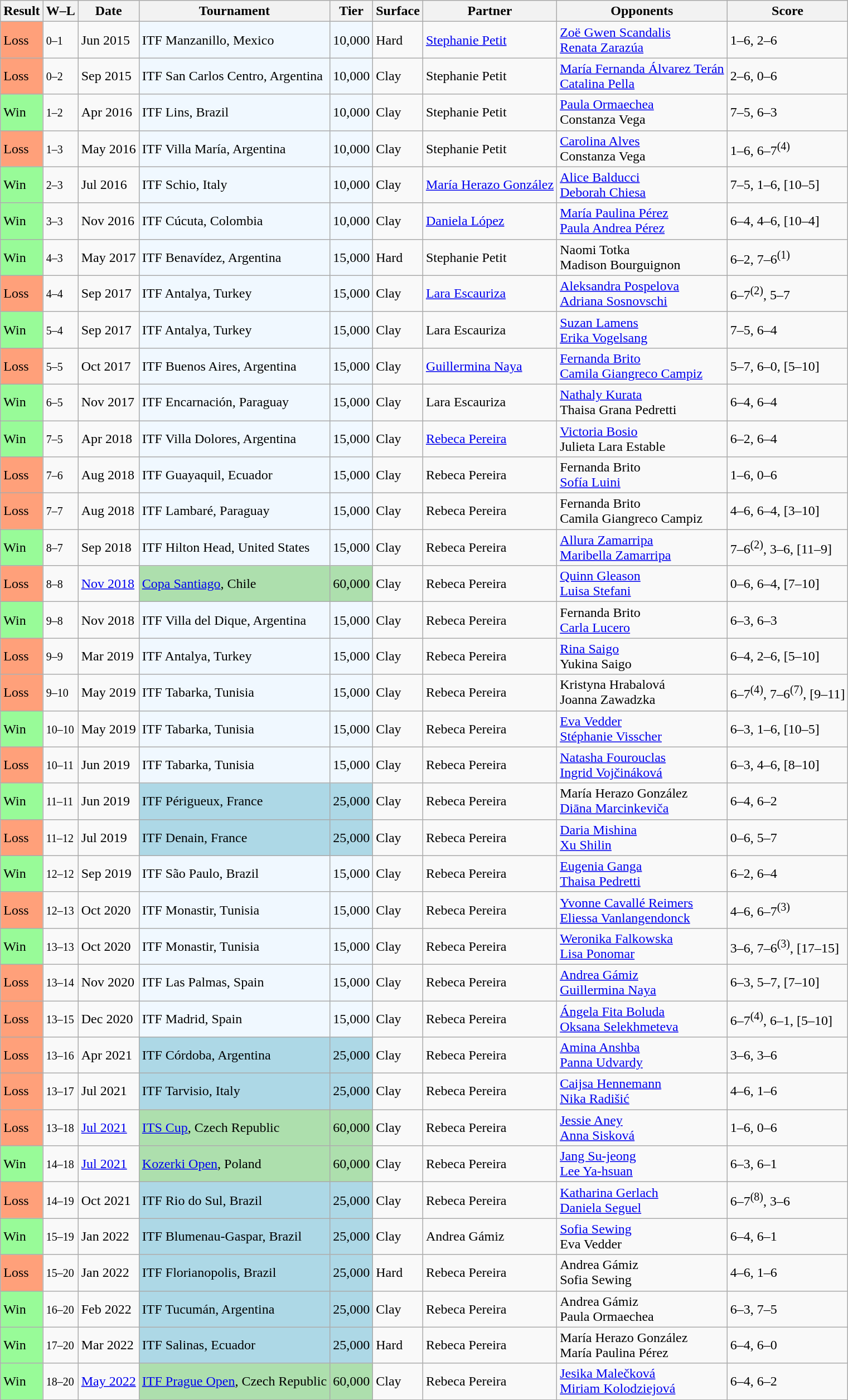<table class="sortable wikitable nowrap">
<tr>
<th>Result</th>
<th class="unsortable">W–L</th>
<th>Date</th>
<th>Tournament</th>
<th>Tier</th>
<th>Surface</th>
<th>Partner</th>
<th>Opponents</th>
<th class="unsortable">Score</th>
</tr>
<tr>
<td style="background:#ffa07a;">Loss</td>
<td><small>0–1</small></td>
<td>Jun 2015</td>
<td style="background:#f0f8ff;">ITF Manzanillo, Mexico</td>
<td style="background:#f0f8ff;">10,000</td>
<td>Hard</td>
<td> <a href='#'>Stephanie Petit</a></td>
<td> <a href='#'>Zoë Gwen Scandalis</a> <br>  <a href='#'>Renata Zarazúa</a></td>
<td>1–6, 2–6</td>
</tr>
<tr>
<td style="background:#ffa07a;">Loss</td>
<td><small>0–2</small></td>
<td>Sep 2015</td>
<td style="background:#f0f8ff;">ITF San Carlos Centro, Argentina</td>
<td style="background:#f0f8ff;">10,000</td>
<td>Clay</td>
<td> Stephanie Petit</td>
<td> <a href='#'>María Fernanda Álvarez Terán</a> <br>  <a href='#'>Catalina Pella</a></td>
<td>2–6, 0–6</td>
</tr>
<tr>
<td style="background:#98fb98;">Win</td>
<td><small>1–2</small></td>
<td>Apr 2016</td>
<td style="background:#f0f8ff;">ITF Lins, Brazil</td>
<td style="background:#f0f8ff;">10,000</td>
<td>Clay</td>
<td> Stephanie Petit</td>
<td> <a href='#'>Paula Ormaechea</a> <br>  Constanza Vega</td>
<td>7–5, 6–3</td>
</tr>
<tr>
<td style="background:#ffa07a;">Loss</td>
<td><small>1–3</small></td>
<td>May 2016</td>
<td style="background:#f0f8ff;">ITF Villa María, Argentina</td>
<td style="background:#f0f8ff;">10,000</td>
<td>Clay</td>
<td> Stephanie Petit</td>
<td> <a href='#'>Carolina Alves</a> <br>  Constanza Vega</td>
<td>1–6, 6–7<sup>(4)</sup></td>
</tr>
<tr>
<td style="background:#98fb98;">Win</td>
<td><small>2–3</small></td>
<td>Jul 2016</td>
<td style="background:#f0f8ff;">ITF Schio, Italy</td>
<td style="background:#f0f8ff;">10,000</td>
<td>Clay</td>
<td> <a href='#'>María Herazo González</a></td>
<td> <a href='#'>Alice Balducci</a> <br>  <a href='#'>Deborah Chiesa</a></td>
<td>7–5, 1–6, [10–5]</td>
</tr>
<tr>
<td style="background:#98fb98;">Win</td>
<td><small>3–3</small></td>
<td>Nov 2016</td>
<td style="background:#f0f8ff;">ITF Cúcuta, Colombia</td>
<td style="background:#f0f8ff;">10,000</td>
<td>Clay</td>
<td> <a href='#'>Daniela López</a></td>
<td> <a href='#'>María Paulina Pérez</a> <br>  <a href='#'>Paula Andrea Pérez</a></td>
<td>6–4, 4–6, [10–4]</td>
</tr>
<tr>
<td style="background:#98fb98;">Win</td>
<td><small>4–3</small></td>
<td>May 2017</td>
<td style="background:#f0f8ff;">ITF Benavídez, Argentina</td>
<td style="background:#f0f8ff;">15,000</td>
<td>Hard</td>
<td> Stephanie Petit</td>
<td> Naomi Totka <br>  Madison Bourguignon</td>
<td>6–2, 7–6<sup>(1)</sup></td>
</tr>
<tr>
<td style="background:#ffa07a;">Loss</td>
<td><small>4–4</small></td>
<td>Sep 2017</td>
<td style="background:#f0f8ff;">ITF Antalya, Turkey</td>
<td style="background:#f0f8ff;">15,000</td>
<td>Clay</td>
<td> <a href='#'>Lara Escauriza</a></td>
<td> <a href='#'>Aleksandra Pospelova</a> <br>  <a href='#'>Adriana Sosnovschi</a></td>
<td>6–7<sup>(2)</sup>, 5–7</td>
</tr>
<tr>
<td style="background:#98fb98;">Win</td>
<td><small>5–4</small></td>
<td>Sep 2017</td>
<td style="background:#f0f8ff;">ITF Antalya, Turkey</td>
<td style="background:#f0f8ff;">15,000</td>
<td>Clay</td>
<td> Lara Escauriza</td>
<td> <a href='#'>Suzan Lamens</a> <br>  <a href='#'>Erika Vogelsang</a></td>
<td>7–5, 6–4</td>
</tr>
<tr>
<td style="background:#ffa07a;">Loss</td>
<td><small>5–5</small></td>
<td>Oct 2017</td>
<td style="background:#f0f8ff;">ITF Buenos Aires, Argentina</td>
<td style="background:#f0f8ff;">15,000</td>
<td>Clay</td>
<td> <a href='#'>Guillermina Naya</a></td>
<td> <a href='#'>Fernanda Brito</a> <br>  <a href='#'>Camila Giangreco Campiz</a></td>
<td>5–7, 6–0, [5–10]</td>
</tr>
<tr>
<td style="background:#98fb98;">Win</td>
<td><small>6–5</small></td>
<td>Nov 2017</td>
<td style="background:#f0f8ff;">ITF Encarnación, Paraguay</td>
<td style="background:#f0f8ff;">15,000</td>
<td>Clay</td>
<td> Lara Escauriza</td>
<td> <a href='#'>Nathaly Kurata</a> <br>  Thaisa Grana Pedretti</td>
<td>6–4, 6–4</td>
</tr>
<tr>
<td style="background:#98fb98;">Win</td>
<td><small>7–5</small></td>
<td>Apr 2018</td>
<td style="background:#f0f8ff;">ITF Villa Dolores, Argentina</td>
<td style="background:#f0f8ff;">15,000</td>
<td>Clay</td>
<td> <a href='#'>Rebeca Pereira</a></td>
<td> <a href='#'>Victoria Bosio</a> <br>  Julieta Lara Estable</td>
<td>6–2, 6–4</td>
</tr>
<tr>
<td style="background:#ffa07a;">Loss</td>
<td><small>7–6</small></td>
<td>Aug 2018</td>
<td style="background:#f0f8ff;">ITF Guayaquil, Ecuador</td>
<td style="background:#f0f8ff;">15,000</td>
<td>Clay</td>
<td> Rebeca Pereira</td>
<td> Fernanda Brito <br>  <a href='#'>Sofía Luini</a></td>
<td>1–6, 0–6</td>
</tr>
<tr>
<td style="background:#ffa07a;">Loss</td>
<td><small>7–7</small></td>
<td>Aug 2018</td>
<td style="background:#f0f8ff;">ITF Lambaré, Paraguay</td>
<td style="background:#f0f8ff;">15,000</td>
<td>Clay</td>
<td> Rebeca Pereira</td>
<td> Fernanda Brito <br>  Camila Giangreco Campiz</td>
<td>4–6, 6–4, [3–10]</td>
</tr>
<tr>
<td style="background:#98fb98;">Win</td>
<td><small>8–7</small></td>
<td>Sep 2018</td>
<td style="background:#f0f8ff;">ITF Hilton Head, United States</td>
<td style="background:#f0f8ff;">15,000</td>
<td>Clay</td>
<td> Rebeca Pereira</td>
<td> <a href='#'>Allura Zamarripa</a> <br>  <a href='#'>Maribella Zamarripa</a></td>
<td>7–6<sup>(2)</sup>, 3–6, [11–9]</td>
</tr>
<tr>
<td style="background:#ffa07a;">Loss</td>
<td><small>8–8</small></td>
<td><a href='#'>Nov 2018</a></td>
<td style="background:#addfad;"><a href='#'>Copa Santiago</a>, Chile</td>
<td style="background:#addfad;">60,000</td>
<td>Clay</td>
<td> Rebeca Pereira</td>
<td> <a href='#'>Quinn Gleason</a> <br>  <a href='#'>Luisa Stefani</a></td>
<td>0–6, 6–4, [7–10]</td>
</tr>
<tr>
<td style="background:#98fb98;">Win</td>
<td><small>9–8</small></td>
<td>Nov 2018</td>
<td style="background:#f0f8ff;">ITF Villa del Dique, Argentina</td>
<td style="background:#f0f8ff;">15,000</td>
<td>Clay</td>
<td> Rebeca Pereira</td>
<td> Fernanda Brito <br>  <a href='#'>Carla Lucero</a></td>
<td>6–3, 6–3</td>
</tr>
<tr>
<td style="background:#ffa07a;">Loss</td>
<td><small>9–9</small></td>
<td>Mar 2019</td>
<td style="background:#f0f8ff;">ITF Antalya, Turkey</td>
<td style="background:#f0f8ff;">15,000</td>
<td>Clay</td>
<td> Rebeca Pereira</td>
<td> <a href='#'>Rina Saigo</a> <br>  Yukina Saigo</td>
<td>6–4, 2–6, [5–10]</td>
</tr>
<tr>
<td style="background:#ffa07a;">Loss</td>
<td><small>9–10</small></td>
<td>May 2019</td>
<td style="background:#f0f8ff;">ITF Tabarka, Tunisia</td>
<td style="background:#f0f8ff;">15,000</td>
<td>Clay</td>
<td> Rebeca Pereira</td>
<td> Kristyna Hrabalová <br>  Joanna Zawadzka</td>
<td>6–7<sup>(4)</sup>, 7–6<sup>(7)</sup>, [9–11]</td>
</tr>
<tr>
<td style="background:#98fb98;">Win</td>
<td><small>10–10</small></td>
<td>May 2019</td>
<td style="background:#f0f8ff;">ITF Tabarka, Tunisia</td>
<td style="background:#f0f8ff;">15,000</td>
<td>Clay</td>
<td> Rebeca Pereira</td>
<td> <a href='#'>Eva Vedder</a> <br>  <a href='#'>Stéphanie Visscher</a></td>
<td>6–3, 1–6, [10–5]</td>
</tr>
<tr>
<td style="background:#ffa07a;">Loss</td>
<td><small>10–11</small></td>
<td>Jun 2019</td>
<td style="background:#f0f8ff;">ITF Tabarka, Tunisia</td>
<td style="background:#f0f8ff;">15,000</td>
<td>Clay</td>
<td> Rebeca Pereira</td>
<td> <a href='#'>Natasha Fourouclas</a> <br>  <a href='#'>Ingrid Vojčináková</a></td>
<td>6–3, 4–6, [8–10]</td>
</tr>
<tr>
<td style="background:#98fb98;">Win</td>
<td><small>11–11</small></td>
<td>Jun 2019</td>
<td style="background:lightblue;">ITF Périgueux, France</td>
<td style="background:lightblue;">25,000</td>
<td>Clay</td>
<td> Rebeca Pereira</td>
<td> María Herazo González <br>  <a href='#'>Diāna Marcinkeviča</a></td>
<td>6–4, 6–2</td>
</tr>
<tr>
<td style="background:#ffa07a;">Loss</td>
<td><small>11–12</small></td>
<td>Jul 2019</td>
<td style="background:lightblue;">ITF Denain, France</td>
<td style="background:lightblue;">25,000</td>
<td>Clay</td>
<td> Rebeca Pereira</td>
<td> <a href='#'>Daria Mishina</a> <br>  <a href='#'>Xu Shilin</a></td>
<td>0–6, 5–7</td>
</tr>
<tr>
<td style="background:#98fb98;">Win</td>
<td><small>12–12</small></td>
<td>Sep 2019</td>
<td style="background:#f0f8ff;">ITF São Paulo, Brazil</td>
<td style="background:#f0f8ff;">15,000</td>
<td>Clay</td>
<td> Rebeca Pereira</td>
<td> <a href='#'>Eugenia Ganga</a> <br>  <a href='#'>Thaisa Pedretti</a></td>
<td>6–2, 6–4</td>
</tr>
<tr>
<td style="background:#ffa07a;">Loss</td>
<td><small>12–13</small></td>
<td>Oct 2020</td>
<td style="background:#f0f8ff;">ITF Monastir, Tunisia</td>
<td style="background:#f0f8ff;">15,000</td>
<td>Clay</td>
<td> Rebeca Pereira</td>
<td> <a href='#'>Yvonne Cavallé Reimers</a> <br>  <a href='#'>Eliessa Vanlangendonck</a></td>
<td>4–6, 6–7<sup>(3)</sup></td>
</tr>
<tr>
<td style="background:#98fb98;">Win</td>
<td><small>13–13</small></td>
<td>Oct 2020</td>
<td style="background:#f0f8ff;">ITF Monastir, Tunisia</td>
<td style="background:#f0f8ff;">15,000</td>
<td>Clay</td>
<td> Rebeca Pereira</td>
<td> <a href='#'>Weronika Falkowska</a> <br>  <a href='#'>Lisa Ponomar</a></td>
<td>3–6, 7–6<sup>(3)</sup>, [17–15]</td>
</tr>
<tr>
<td style="background:#ffa07a;">Loss</td>
<td><small>13–14</small></td>
<td>Nov 2020</td>
<td style="background:#f0f8ff;">ITF Las Palmas, Spain</td>
<td style="background:#f0f8ff;">15,000</td>
<td>Clay</td>
<td> Rebeca Pereira</td>
<td> <a href='#'>Andrea Gámiz</a> <br>  <a href='#'>Guillermina Naya</a></td>
<td>6–3, 5–7, [7–10]</td>
</tr>
<tr>
<td style="background:#ffa07a;">Loss</td>
<td><small>13–15</small></td>
<td>Dec 2020</td>
<td style="background:#f0f8ff;">ITF Madrid, Spain</td>
<td style="background:#f0f8ff;">15,000</td>
<td>Clay</td>
<td> Rebeca Pereira</td>
<td> <a href='#'>Ángela Fita Boluda</a> <br>  <a href='#'>Oksana Selekhmeteva</a></td>
<td>6–7<sup>(4)</sup>, 6–1, [5–10]</td>
</tr>
<tr>
<td style="background:#ffa07a;">Loss</td>
<td><small>13–16</small></td>
<td>Apr 2021</td>
<td style="background:lightblue;">ITF Córdoba, Argentina</td>
<td style="background:lightblue;">25,000</td>
<td>Clay</td>
<td> Rebeca Pereira</td>
<td> <a href='#'>Amina Anshba</a> <br>  <a href='#'>Panna Udvardy</a></td>
<td>3–6, 3–6</td>
</tr>
<tr>
<td style="background:#ffa07a;">Loss</td>
<td><small>13–17</small></td>
<td>Jul 2021</td>
<td style="background:lightblue;">ITF Tarvisio, Italy</td>
<td style="background:lightblue;">25,000</td>
<td>Clay</td>
<td> Rebeca Pereira</td>
<td> <a href='#'>Caijsa Hennemann</a> <br>  <a href='#'>Nika Radišić</a></td>
<td>4–6, 1–6</td>
</tr>
<tr>
<td style="background:#ffa07a;">Loss</td>
<td><small>13–18</small></td>
<td><a href='#'>Jul 2021</a></td>
<td style="background:#addfad;"><a href='#'>ITS Cup</a>, Czech Republic</td>
<td style="background:#addfad;">60,000</td>
<td>Clay</td>
<td> Rebeca Pereira</td>
<td> <a href='#'>Jessie Aney</a> <br>  <a href='#'>Anna Sisková</a></td>
<td>1–6, 0–6</td>
</tr>
<tr>
<td style="background:#98fb98;">Win</td>
<td><small>14–18</small></td>
<td><a href='#'>Jul 2021</a></td>
<td style="background:#addfad;"><a href='#'>Kozerki Open</a>, Poland</td>
<td style="background:#addfad;">60,000</td>
<td>Clay</td>
<td> Rebeca Pereira</td>
<td> <a href='#'>Jang Su-jeong</a> <br>  <a href='#'>Lee Ya-hsuan</a></td>
<td>6–3, 6–1</td>
</tr>
<tr>
<td bgcolor=ffa07a>Loss</td>
<td><small>14–19</small></td>
<td>Oct 2021</td>
<td style="background:lightblue;">ITF Rio do Sul, Brazil</td>
<td style="background:lightblue;">25,000</td>
<td>Clay</td>
<td> Rebeca Pereira</td>
<td> <a href='#'>Katharina Gerlach</a> <br>  <a href='#'>Daniela Seguel</a></td>
<td>6–7<sup>(8)</sup>, 3–6</td>
</tr>
<tr>
<td style="background:#98fb98;">Win</td>
<td><small>15–19</small></td>
<td>Jan 2022</td>
<td style="background:lightblue;">ITF Blumenau-Gaspar, Brazil</td>
<td style="background:lightblue;">25,000</td>
<td>Clay</td>
<td> Andrea Gámiz</td>
<td> <a href='#'>Sofia Sewing</a> <br>  Eva Vedder</td>
<td>6–4, 6–1</td>
</tr>
<tr>
<td bgcolor=ffa07a>Loss</td>
<td><small>15–20</small></td>
<td>Jan 2022</td>
<td style="background:lightblue;">ITF Florianopolis, Brazil</td>
<td style="background:lightblue;">25,000</td>
<td>Hard</td>
<td> Rebeca Pereira</td>
<td> Andrea Gámiz <br>  Sofia Sewing</td>
<td>4–6, 1–6</td>
</tr>
<tr>
<td style="background:#98fb98;">Win</td>
<td><small>16–20</small></td>
<td>Feb 2022</td>
<td style="background:lightblue;">ITF Tucumán, Argentina</td>
<td style="background:lightblue;">25,000</td>
<td>Clay</td>
<td> Rebeca Pereira</td>
<td> Andrea Gámiz <br>  Paula Ormaechea</td>
<td>6–3, 7–5</td>
</tr>
<tr>
<td style="background:#98fb98;">Win</td>
<td><small>17–20</small></td>
<td>Mar 2022</td>
<td style="background:lightblue;">ITF Salinas, Ecuador</td>
<td style="background:lightblue;">25,000</td>
<td>Hard</td>
<td> Rebeca Pereira</td>
<td> María Herazo González <br>  María Paulina Pérez</td>
<td>6–4, 6–0</td>
</tr>
<tr>
<td style="background:#98fb98;">Win</td>
<td><small>18–20</small></td>
<td><a href='#'>May 2022</a></td>
<td style="background:#addfad;"><a href='#'>ITF Prague Open</a>, Czech Republic</td>
<td style="background:#addfad;">60,000</td>
<td>Clay</td>
<td> Rebeca Pereira</td>
<td> <a href='#'>Jesika Malečková</a> <br>  <a href='#'>Miriam Kolodziejová</a></td>
<td>6–4, 6–2</td>
</tr>
</table>
